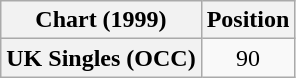<table class="wikitable plainrowheaders" style="text-align:center">
<tr>
<th>Chart (1999)</th>
<th>Position</th>
</tr>
<tr>
<th scope="row">UK Singles (OCC)</th>
<td>90</td>
</tr>
</table>
